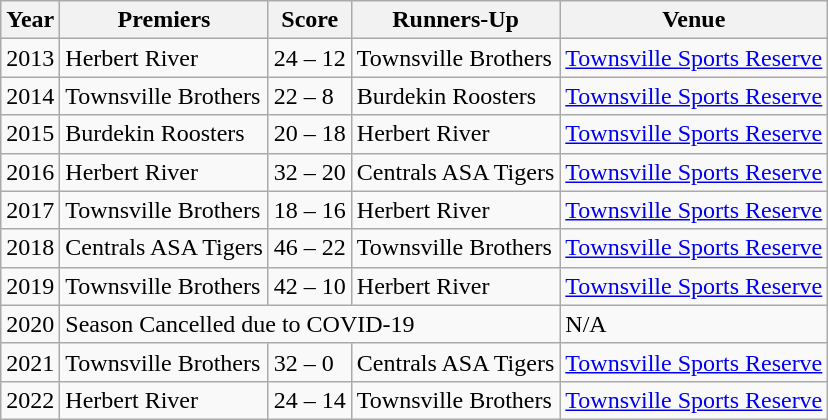<table class="wikitable">
<tr>
<th>Year</th>
<th>Premiers</th>
<th>Score</th>
<th>Runners-Up</th>
<th>Venue</th>
</tr>
<tr>
<td>2013</td>
<td> Herbert River</td>
<td>24 – 12</td>
<td> Townsville Brothers</td>
<td><a href='#'>Townsville Sports Reserve</a></td>
</tr>
<tr>
<td>2014</td>
<td> Townsville Brothers</td>
<td>22 – 8</td>
<td> Burdekin Roosters</td>
<td><a href='#'>Townsville Sports Reserve</a></td>
</tr>
<tr>
<td>2015</td>
<td> Burdekin Roosters</td>
<td>20 – 18</td>
<td> Herbert River</td>
<td><a href='#'>Townsville Sports Reserve</a></td>
</tr>
<tr>
<td>2016</td>
<td> Herbert River</td>
<td>32 – 20</td>
<td> Centrals ASA Tigers</td>
<td><a href='#'>Townsville Sports Reserve</a></td>
</tr>
<tr>
<td>2017</td>
<td> Townsville Brothers</td>
<td>18 – 16</td>
<td> Herbert River</td>
<td><a href='#'>Townsville Sports Reserve</a></td>
</tr>
<tr>
<td>2018</td>
<td> Centrals ASA Tigers</td>
<td>46 – 22</td>
<td> Townsville Brothers</td>
<td><a href='#'>Townsville Sports Reserve</a></td>
</tr>
<tr>
<td>2019</td>
<td> Townsville Brothers</td>
<td>42 – 10</td>
<td> Herbert River</td>
<td><a href='#'>Townsville Sports Reserve</a></td>
</tr>
<tr>
<td>2020</td>
<td colspan="3">Season Cancelled due to COVID-19</td>
<td>N/A</td>
</tr>
<tr>
<td>2021</td>
<td> Townsville Brothers</td>
<td>32 – 0</td>
<td> Centrals ASA Tigers</td>
<td><a href='#'>Townsville Sports Reserve</a></td>
</tr>
<tr>
<td>2022</td>
<td> Herbert River</td>
<td>24 – 14</td>
<td> Townsville Brothers</td>
<td><a href='#'>Townsville Sports Reserve</a></td>
</tr>
</table>
